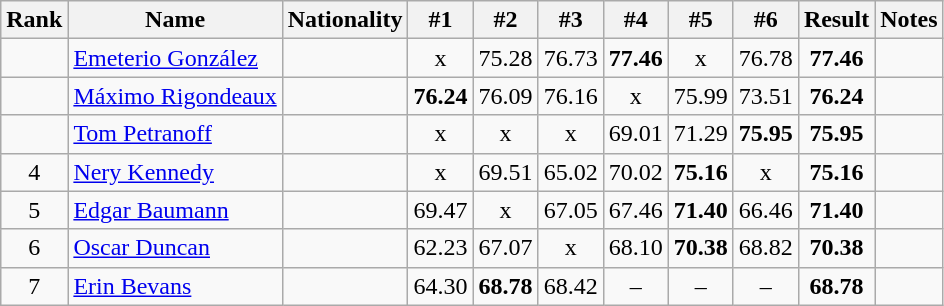<table class="wikitable sortable" style="text-align:center">
<tr>
<th>Rank</th>
<th>Name</th>
<th>Nationality</th>
<th>#1</th>
<th>#2</th>
<th>#3</th>
<th>#4</th>
<th>#5</th>
<th>#6</th>
<th>Result</th>
<th>Notes</th>
</tr>
<tr>
<td></td>
<td align=left><a href='#'>Emeterio González</a></td>
<td align=left></td>
<td>x</td>
<td>75.28</td>
<td>76.73</td>
<td><strong>77.46</strong></td>
<td>x</td>
<td>76.78</td>
<td><strong>77.46</strong></td>
<td></td>
</tr>
<tr>
<td></td>
<td align=left><a href='#'>Máximo Rigondeaux</a></td>
<td align=left></td>
<td><strong>76.24</strong></td>
<td>76.09</td>
<td>76.16</td>
<td>x</td>
<td>75.99</td>
<td>73.51</td>
<td><strong>76.24</strong></td>
<td></td>
</tr>
<tr>
<td></td>
<td align=left><a href='#'>Tom Petranoff</a></td>
<td align=left></td>
<td>x</td>
<td>x</td>
<td>x</td>
<td>69.01</td>
<td>71.29</td>
<td><strong>75.95</strong></td>
<td><strong>75.95</strong></td>
<td></td>
</tr>
<tr>
<td>4</td>
<td align=left><a href='#'>Nery Kennedy</a></td>
<td align=left></td>
<td>x</td>
<td>69.51</td>
<td>65.02</td>
<td>70.02</td>
<td><strong>75.16</strong></td>
<td>x</td>
<td><strong>75.16</strong></td>
<td></td>
</tr>
<tr>
<td>5</td>
<td align=left><a href='#'>Edgar Baumann</a></td>
<td align=left></td>
<td>69.47</td>
<td>x</td>
<td>67.05</td>
<td>67.46</td>
<td><strong>71.40</strong></td>
<td>66.46</td>
<td><strong>71.40</strong></td>
<td></td>
</tr>
<tr>
<td>6</td>
<td align=left><a href='#'>Oscar Duncan</a></td>
<td align=left></td>
<td>62.23</td>
<td>67.07</td>
<td>x</td>
<td>68.10</td>
<td><strong>70.38</strong></td>
<td>68.82</td>
<td><strong>70.38</strong></td>
<td></td>
</tr>
<tr>
<td>7</td>
<td align=left><a href='#'>Erin Bevans</a></td>
<td align=left></td>
<td>64.30</td>
<td><strong>68.78</strong></td>
<td>68.42</td>
<td>–</td>
<td>–</td>
<td>–</td>
<td><strong>68.78</strong></td>
<td></td>
</tr>
</table>
